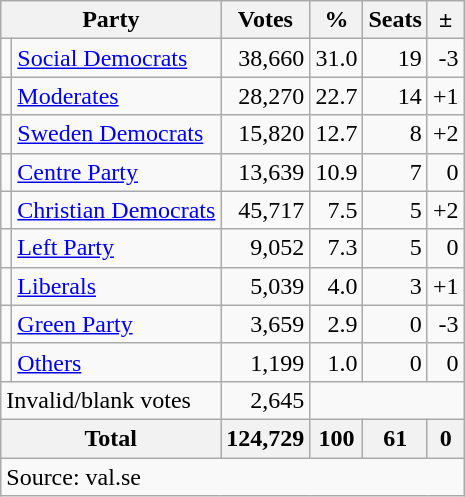<table class=wikitable style=text-align:right>
<tr>
<th colspan=2>Party</th>
<th>Votes</th>
<th>%</th>
<th>Seats</th>
<th>±</th>
</tr>
<tr>
<td bgcolor=></td>
<td align=left><a href='#'>Social Democrats</a></td>
<td>38,660</td>
<td>31.0</td>
<td>19</td>
<td>-3</td>
</tr>
<tr>
<td bgcolor=></td>
<td align=left><a href='#'>Moderates</a></td>
<td>28,270</td>
<td>22.7</td>
<td>14</td>
<td>+1</td>
</tr>
<tr>
<td bgcolor=></td>
<td align=left><a href='#'>Sweden Democrats</a></td>
<td>15,820</td>
<td>12.7</td>
<td>8</td>
<td>+2</td>
</tr>
<tr>
<td bgcolor=></td>
<td align=left><a href='#'>Centre Party</a></td>
<td>13,639</td>
<td>10.9</td>
<td>7</td>
<td>0</td>
</tr>
<tr>
<td bgcolor=></td>
<td align=left><a href='#'>Christian Democrats</a></td>
<td>45,717</td>
<td>7.5</td>
<td>5</td>
<td>+2</td>
</tr>
<tr>
<td bgcolor=></td>
<td align=left><a href='#'>Left Party</a></td>
<td>9,052</td>
<td>7.3</td>
<td>5</td>
<td>0</td>
</tr>
<tr>
<td bgcolor=></td>
<td align=left><a href='#'>Liberals</a></td>
<td>5,039</td>
<td>4.0</td>
<td>3</td>
<td>+1</td>
</tr>
<tr>
<td bgcolor=></td>
<td align=left><a href='#'>Green Party</a></td>
<td>3,659</td>
<td>2.9</td>
<td>0</td>
<td>-3</td>
</tr>
<tr>
<td></td>
<td align=left><a href='#'>Others</a></td>
<td>1,199</td>
<td>1.0</td>
<td>0</td>
<td>0</td>
</tr>
<tr>
<td align=left colspan=2>Invalid/blank votes</td>
<td>2,645</td>
<td colspan=3></td>
</tr>
<tr>
<th align=left colspan=2>Total</th>
<th>124,729</th>
<th>100</th>
<th>61</th>
<th>0</th>
</tr>
<tr>
<td align=left colspan=6>Source: val.se </td>
</tr>
</table>
